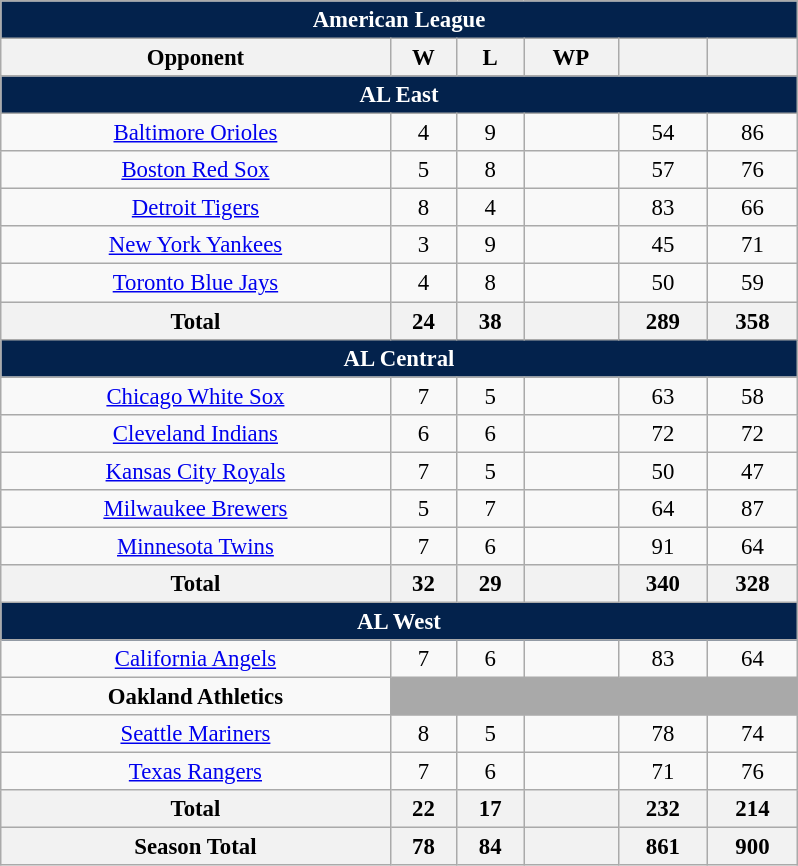<table class="wikitable" style="font-size:95%; text-align:center; width:35em;margin: 0.5em auto;">
<tr>
<th colspan="7" style="background:#03224c; color:#ffffff;">American League</th>
</tr>
<tr>
<th>Opponent</th>
<th>W</th>
<th>L</th>
<th>WP</th>
<th></th>
<th></th>
</tr>
<tr>
<th colspan="7" style="background:#03224c; color:#ffffff;">AL East</th>
</tr>
<tr>
<td><a href='#'>Baltimore Orioles</a></td>
<td>4</td>
<td>9</td>
<td></td>
<td>54</td>
<td>86</td>
</tr>
<tr>
<td><a href='#'>Boston Red Sox</a></td>
<td>5</td>
<td>8</td>
<td></td>
<td>57</td>
<td>76</td>
</tr>
<tr>
<td><a href='#'>Detroit Tigers</a></td>
<td>8</td>
<td>4</td>
<td></td>
<td>83</td>
<td>66</td>
</tr>
<tr>
<td><a href='#'>New York Yankees</a></td>
<td>3</td>
<td>9</td>
<td></td>
<td>45</td>
<td>71</td>
</tr>
<tr>
<td><a href='#'>Toronto Blue Jays</a></td>
<td>4</td>
<td>8</td>
<td></td>
<td>50</td>
<td>59</td>
</tr>
<tr>
<th>Total</th>
<th>24</th>
<th>38</th>
<th></th>
<th>289</th>
<th>358</th>
</tr>
<tr>
<th colspan="7" style="background:#03224c; color:#ffffff;">AL Central</th>
</tr>
<tr>
<td><a href='#'>Chicago White Sox</a></td>
<td>7</td>
<td>5</td>
<td></td>
<td>63</td>
<td>58</td>
</tr>
<tr>
<td><a href='#'>Cleveland Indians</a></td>
<td>6</td>
<td>6</td>
<td></td>
<td>72</td>
<td>72</td>
</tr>
<tr>
<td><a href='#'>Kansas City Royals</a></td>
<td>7</td>
<td>5</td>
<td></td>
<td>50</td>
<td>47</td>
</tr>
<tr>
<td><a href='#'>Milwaukee Brewers</a></td>
<td>5</td>
<td>7</td>
<td></td>
<td>64</td>
<td>87</td>
</tr>
<tr>
<td><a href='#'>Minnesota Twins</a></td>
<td>7</td>
<td>6</td>
<td></td>
<td>91</td>
<td>64</td>
</tr>
<tr>
<th>Total</th>
<th>32</th>
<th>29</th>
<th></th>
<th>340</th>
<th>328</th>
</tr>
<tr>
<th colspan="7" style="background:#03224c; color:#ffffff;">AL West</th>
</tr>
<tr>
<td><a href='#'>California Angels</a></td>
<td>7</td>
<td>6</td>
<td></td>
<td>83</td>
<td>64</td>
</tr>
<tr>
<td><strong>Oakland Athletics</strong></td>
<td colspan=5 style="background:darkgray;"></td>
</tr>
<tr>
<td><a href='#'>Seattle Mariners</a></td>
<td>8</td>
<td>5</td>
<td></td>
<td>78</td>
<td>74</td>
</tr>
<tr>
<td><a href='#'>Texas Rangers</a></td>
<td>7</td>
<td>6</td>
<td></td>
<td>71</td>
<td>76</td>
</tr>
<tr>
<th>Total</th>
<th>22</th>
<th>17</th>
<th></th>
<th>232</th>
<th>214</th>
</tr>
<tr>
<th>Season Total</th>
<th>78</th>
<th>84</th>
<th></th>
<th>861</th>
<th>900</th>
</tr>
</table>
